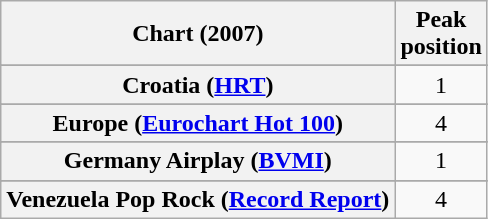<table class="wikitable plainrowheaders sortable">
<tr>
<th>Chart (2007)</th>
<th>Peak<br>position</th>
</tr>
<tr>
</tr>
<tr>
</tr>
<tr>
</tr>
<tr>
</tr>
<tr>
</tr>
<tr>
</tr>
<tr>
</tr>
<tr>
</tr>
<tr>
</tr>
<tr>
<th scope="row">Croatia (<a href='#'>HRT</a>)</th>
<td style="text-align:center;">1</td>
</tr>
<tr>
</tr>
<tr>
</tr>
<tr>
<th scope="row">Europe (<a href='#'>Eurochart Hot 100</a>)</th>
<td style="text-align:center;">4</td>
</tr>
<tr>
</tr>
<tr>
</tr>
<tr>
<th scope="row">Germany Airplay (<a href='#'>BVMI</a>)</th>
<td style="text-align:center;">1</td>
</tr>
<tr>
</tr>
<tr>
</tr>
<tr>
</tr>
<tr>
</tr>
<tr>
</tr>
<tr>
</tr>
<tr>
</tr>
<tr>
</tr>
<tr>
</tr>
<tr>
</tr>
<tr>
</tr>
<tr>
</tr>
<tr>
</tr>
<tr>
</tr>
<tr>
</tr>
<tr>
</tr>
<tr>
</tr>
<tr>
</tr>
<tr>
</tr>
<tr>
<th scope="row">Venezuela Pop Rock (<a href='#'>Record Report</a>)</th>
<td style="text-align:center;">4</td>
</tr>
</table>
